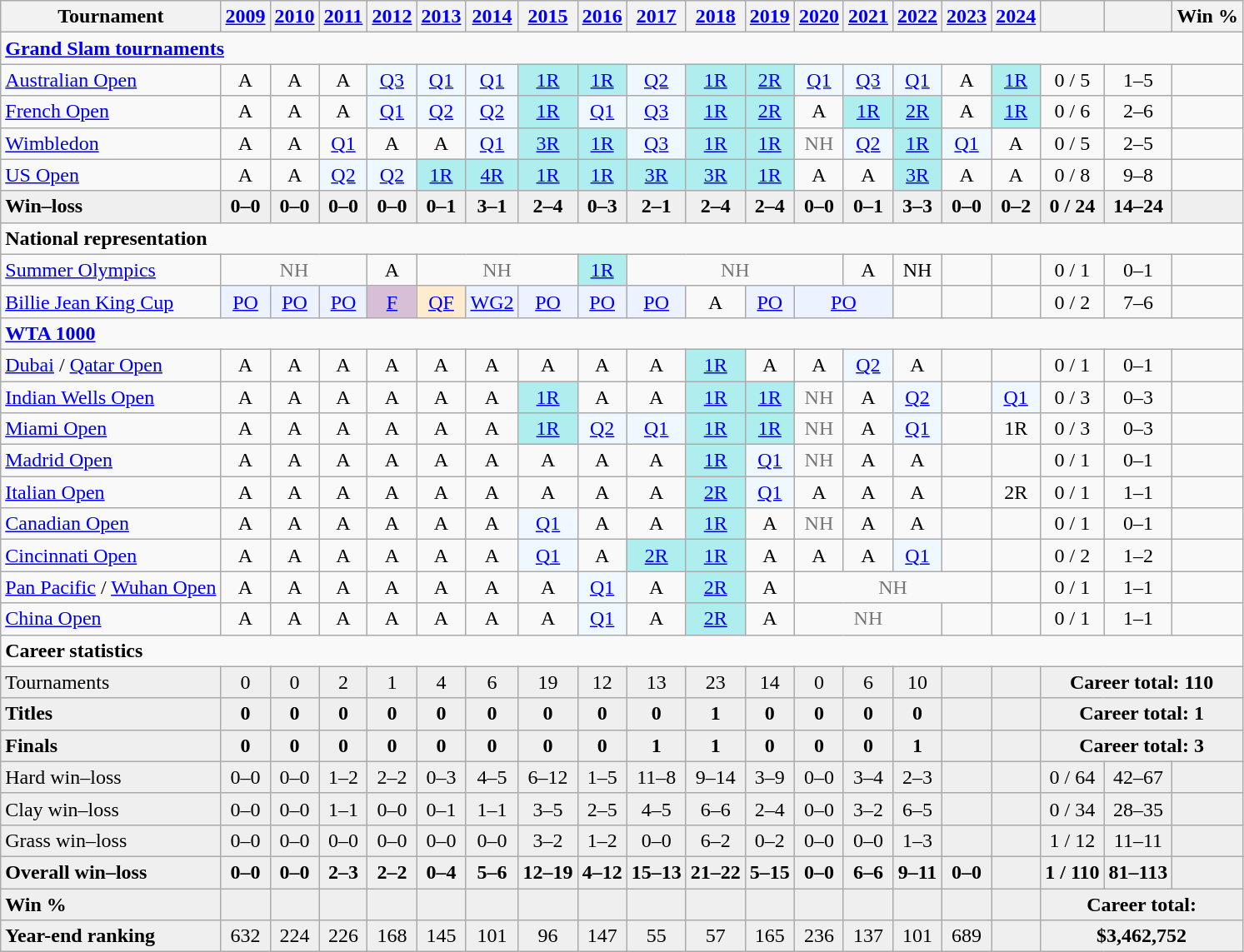<table class=wikitable style=text-align:center>
<tr>
<th>Tournament</th>
<th><a href='#'>2009</a></th>
<th><a href='#'>2010</a></th>
<th><a href='#'>2011</a></th>
<th><a href='#'>2012</a></th>
<th><a href='#'>2013</a></th>
<th><a href='#'>2014</a></th>
<th><a href='#'>2015</a></th>
<th><a href='#'>2016</a></th>
<th><a href='#'>2017</a></th>
<th><a href='#'>2018</a></th>
<th><a href='#'>2019</a></th>
<th><a href='#'>2020</a></th>
<th><a href='#'>2021</a></th>
<th><a href='#'>2022</a></th>
<th><a href='#'>2023</a></th>
<th><a href='#'>2024</a></th>
<th></th>
<th></th>
<th>Win %</th>
</tr>
<tr>
<td colspan="20" style="text-align:left"><strong><a href='#'>Grand Slam tournaments</a></strong></td>
</tr>
<tr>
<td align=left><a href='#'>Australian Open</a></td>
<td>A</td>
<td>A</td>
<td>A</td>
<td bgcolor=f0f8ff><a href='#'>Q3</a></td>
<td bgcolor=f0f8ff><a href='#'>Q1</a></td>
<td bgcolor=f0f8ff><a href='#'>Q1</a></td>
<td bgcolor=afeeee><a href='#'>1R</a></td>
<td bgcolor=afeeee><a href='#'>1R</a></td>
<td bgcolor=f0f8ff><a href='#'>Q2</a></td>
<td bgcolor=afeeee><a href='#'>1R</a></td>
<td bgcolor=afeeee><a href='#'>2R</a></td>
<td bgcolor=f0f8ff><a href='#'>Q1</a></td>
<td bgcolor=f0f8ff><a href='#'>Q3</a></td>
<td bgcolor=f0f8ff><a href='#'>Q1</a></td>
<td>A</td>
<td bgcolor=afeeee><a href='#'>1R</a></td>
<td>0 / 5</td>
<td>1–5</td>
<td></td>
</tr>
<tr>
<td align=left><a href='#'>French Open</a></td>
<td>A</td>
<td>A</td>
<td>A</td>
<td bgcolor=f0f8ff><a href='#'>Q1</a></td>
<td bgcolor=f0f8ff><a href='#'>Q2</a></td>
<td bgcolor=f0f8ff><a href='#'>Q2</a></td>
<td bgcolor=afeeee><a href='#'>1R</a></td>
<td bgcolor=f0f8ff><a href='#'>Q1</a></td>
<td bgcolor=f0f8ff><a href='#'>Q3</a></td>
<td bgcolor=afeeee><a href='#'>1R</a></td>
<td bgcolor=afeeee><a href='#'>2R</a></td>
<td>A</td>
<td bgcolor=afeeee><a href='#'>1R</a></td>
<td bgcolor=afeeee><a href='#'>2R</a></td>
<td>A</td>
<td bgcolor=afeeee><a href='#'>1R</a></td>
<td>0 / 6</td>
<td>2–6</td>
<td></td>
</tr>
<tr>
<td align=left><a href='#'>Wimbledon</a></td>
<td>A</td>
<td>A</td>
<td><a href='#'>Q1</a></td>
<td>A</td>
<td>A</td>
<td bgcolor=f0f8ff><a href='#'>Q1</a></td>
<td bgcolor=afeeee><a href='#'>3R</a></td>
<td bgcolor=afeeee><a href='#'>1R</a></td>
<td bgcolor=f0f8ff><a href='#'>Q3</a></td>
<td bgcolor=afeeee><a href='#'>1R</a></td>
<td bgcolor=afeeee><a href='#'>1R</a></td>
<td style=color:#767676>NH</td>
<td bgcolor=f0f8ff><a href='#'>Q2</a></td>
<td bgcolor=afeeee><a href='#'>1R</a></td>
<td bgcolor=f0f8ff><a href='#'>Q1</a></td>
<td>A</td>
<td>0 / 5</td>
<td>2–5</td>
<td></td>
</tr>
<tr>
<td align=left><a href='#'>US Open</a></td>
<td>A</td>
<td>A</td>
<td bgcolor=f0f8ff><a href='#'>Q2</a></td>
<td bgcolor=f0f8ff><a href='#'>Q2</a></td>
<td bgcolor=afeeee><a href='#'>1R</a></td>
<td bgcolor=afeeee><a href='#'>4R</a></td>
<td bgcolor=afeeee><a href='#'>1R</a></td>
<td bgcolor=afeeee><a href='#'>1R</a></td>
<td bgcolor=afeeee><a href='#'>3R</a></td>
<td bgcolor=afeeee><a href='#'>3R</a></td>
<td bgcolor=afeeee><a href='#'>1R</a></td>
<td>A</td>
<td>A</td>
<td bgcolor=afeeee><a href='#'>3R</a></td>
<td>A</td>
<td>A</td>
<td>0 / 8</td>
<td>9–8</td>
<td></td>
</tr>
<tr style=font-weight:bold;background:#efefef>
<td style=text-align:left>Win–loss</td>
<td>0–0</td>
<td>0–0</td>
<td>0–0</td>
<td>0–0</td>
<td>0–1</td>
<td>3–1</td>
<td>2–4</td>
<td>0–3</td>
<td>2–1</td>
<td>2–4</td>
<td>2–4</td>
<td>0–0</td>
<td>0–1</td>
<td>3–3</td>
<td>0–0</td>
<td>0–2</td>
<td>0 / 24</td>
<td>14–24</td>
<td></td>
</tr>
<tr>
<td colspan="20" style="text-align:left"><strong>National representation</strong></td>
</tr>
<tr>
<td align=left><a href='#'>Summer Olympics</a></td>
<td colspan=3 style=color:#767676>NH</td>
<td>A</td>
<td colspan=3 style=color:#767676>NH</td>
<td style=background:#afeeee><a href='#'>1R</a></td>
<td colspan=4 style=color:#767676>NH</td>
<td>A</td>
<td>NH</td>
<td></td>
<td></td>
<td>0 / 1</td>
<td>0–1</td>
<td></td>
</tr>
<tr>
<td style=text-align:left><a href='#'>Billie Jean King Cup</a></td>
<td style=background:#ecf2ff><a href='#'>PO</a></td>
<td style=background:#ecf2ff><a href='#'>PO</a></td>
<td style=background:#ecf2ff><a href='#'>PO</a></td>
<td style=background:thistle><a href='#'>F</a></td>
<td style=background:#ffebcd><a href='#'>QF</a></td>
<td style=background:#ecf2ff><a href='#'>WG2</a></td>
<td style=background:#ecf2ff><a href='#'>PO</a></td>
<td style=background:#ecf2ff><a href='#'>PO</a></td>
<td style=background:#ecf2ff><a href='#'>PO</a></td>
<td>A</td>
<td style=background:#ecf2ff><a href='#'>PO</a></td>
<td colspan=2 style=background:#ecf2ff><a href='#'>PO</a></td>
<td></td>
<td></td>
<td></td>
<td>0 / 2</td>
<td>7–6</td>
<td></td>
</tr>
<tr>
<td colspan="20" style="text-align:left"><strong><a href='#'>WTA 1000</a></strong></td>
</tr>
<tr>
<td align=left><a href='#'>Dubai</a> / <a href='#'>Qatar Open</a></td>
<td>A</td>
<td>A</td>
<td>A</td>
<td>A</td>
<td>A</td>
<td>A</td>
<td>A</td>
<td>A</td>
<td>A</td>
<td style=background:#afeeee><a href='#'>1R</a></td>
<td>A</td>
<td>A</td>
<td bgcolor=f0f8ff><a href='#'>Q2</a></td>
<td>A</td>
<td></td>
<td></td>
<td>0 / 1</td>
<td>0–1</td>
<td></td>
</tr>
<tr>
<td align=left><a href='#'>Indian Wells Open</a></td>
<td>A</td>
<td>A</td>
<td>A</td>
<td>A</td>
<td>A</td>
<td>A</td>
<td style=background:#afeeee><a href='#'>1R</a></td>
<td>A</td>
<td>A</td>
<td style=background:#afeeee><a href='#'>1R</a></td>
<td style=background:#afeeee><a href='#'>1R</a></td>
<td style="color:#767676">NH</td>
<td>A</td>
<td bgcolor=f0f8ff><a href='#'>Q2</a></td>
<td></td>
<td bgcolor=f0f8ff><a href='#'>Q1</a></td>
<td>0 / 3</td>
<td>0–3</td>
<td></td>
</tr>
<tr>
<td align=left><a href='#'>Miami Open</a></td>
<td>A</td>
<td>A</td>
<td>A</td>
<td>A</td>
<td>A</td>
<td>A</td>
<td style=background:#afeeee><a href='#'>1R</a></td>
<td bgcolor=f0f8ff><a href='#'>Q2</a></td>
<td bgcolor=f0f8ff><a href='#'>Q1</a></td>
<td style=background:#afeeee><a href='#'>1R</a></td>
<td style=background:#afeeee><a href='#'>1R</a></td>
<td style="color:#767676">NH</td>
<td>A</td>
<td bgcolor=f0f8ff><a href='#'>Q1</a></td>
<td></td>
<td>1R</td>
<td>0 / 3</td>
<td>0–3</td>
<td></td>
</tr>
<tr>
<td align=left><a href='#'>Madrid Open</a></td>
<td>A</td>
<td>A</td>
<td>A</td>
<td>A</td>
<td>A</td>
<td>A</td>
<td>A</td>
<td>A</td>
<td>A</td>
<td style=background:#afeeee><a href='#'>1R</a></td>
<td bgcolor=f0f8ff><a href='#'>Q1</a></td>
<td style=color:#767676>NH</td>
<td>A</td>
<td>A</td>
<td></td>
<td></td>
<td>0 / 1</td>
<td>0–1</td>
<td></td>
</tr>
<tr>
<td align=left><a href='#'>Italian Open</a></td>
<td>A</td>
<td>A</td>
<td>A</td>
<td>A</td>
<td>A</td>
<td>A</td>
<td>A</td>
<td>A</td>
<td>A</td>
<td style=background:#afeeee><a href='#'>2R</a></td>
<td bgcolor=f0f8ff><a href='#'>Q1</a></td>
<td>A</td>
<td>A</td>
<td>A</td>
<td></td>
<td>2R</td>
<td>0 / 1</td>
<td>1–1</td>
<td></td>
</tr>
<tr>
<td align=left><a href='#'>Canadian Open</a></td>
<td>A</td>
<td>A</td>
<td>A</td>
<td>A</td>
<td>A</td>
<td>A</td>
<td bgcolor=f0f8ff><a href='#'>Q1</a></td>
<td>A</td>
<td>A</td>
<td style=background:#afeeee><a href='#'>1R</a></td>
<td>A</td>
<td style=color:#767676>NH</td>
<td>A</td>
<td>A</td>
<td></td>
<td></td>
<td>0 / 1</td>
<td>0–1</td>
<td></td>
</tr>
<tr>
<td align=left><a href='#'>Cincinnati Open</a></td>
<td>A</td>
<td>A</td>
<td>A</td>
<td>A</td>
<td>A</td>
<td>A</td>
<td bgcolor=f0f8ff><a href='#'>Q1</a></td>
<td>A</td>
<td style=background:#afeeee><a href='#'>2R</a></td>
<td style=background:#afeeee><a href='#'>1R</a></td>
<td>A</td>
<td>A</td>
<td>A</td>
<td bgcolor=f0f8ff><a href='#'>Q1</a></td>
<td></td>
<td></td>
<td>0 / 2</td>
<td>1–2</td>
<td><br></td>
</tr>
<tr>
<td align=left><a href='#'>Pan Pacific</a> / <a href='#'>Wuhan Open</a></td>
<td>A</td>
<td>A</td>
<td>A</td>
<td>A</td>
<td>A</td>
<td>A</td>
<td>A</td>
<td bgcolor=f0f8ff><a href='#'>Q1</a></td>
<td>A</td>
<td style=background:#afeeee><a href='#'>2R</a></td>
<td>A</td>
<td colspan="4" style="color:#767676">NH</td>
<td></td>
<td>0 / 1</td>
<td>1–1</td>
<td></td>
</tr>
<tr>
<td align=left><a href='#'>China Open</a></td>
<td>A</td>
<td>A</td>
<td>A</td>
<td>A</td>
<td>A</td>
<td>A</td>
<td>A</td>
<td bgcolor=f0f8ff><a href='#'>Q1</a></td>
<td>A</td>
<td style=background:#afeeee><a href='#'>2R</a></td>
<td>A</td>
<td colspan="3" style="color:#767676">NH</td>
<td></td>
<td></td>
<td>0 / 1</td>
<td>1–1</td>
<td></td>
</tr>
<tr>
<td colspan="20" style="text-align:left"><strong>Career statistics</strong></td>
</tr>
<tr style=background:#efefef>
<td style=text-align:left>Tournaments</td>
<td>0</td>
<td>0</td>
<td>2</td>
<td>1</td>
<td>4</td>
<td>6</td>
<td>19</td>
<td>12</td>
<td>13</td>
<td>23</td>
<td>14</td>
<td>0</td>
<td>6</td>
<td>10</td>
<td></td>
<td></td>
<td colspan="3"><strong>Career total: 110</strong></td>
</tr>
<tr style=font-weight:bold;background:#efefef>
<td style=text-align:left>Titles</td>
<td>0</td>
<td>0</td>
<td>0</td>
<td>0</td>
<td>0</td>
<td>0</td>
<td>0</td>
<td>0</td>
<td>0</td>
<td>1</td>
<td>0</td>
<td>0</td>
<td>0</td>
<td>0</td>
<td></td>
<td></td>
<td colspan="3">Career total: 1</td>
</tr>
<tr style=font-weight:bold;background:#efefef>
<td style=text-align:left>Finals</td>
<td>0</td>
<td>0</td>
<td>0</td>
<td>0</td>
<td>0</td>
<td>0</td>
<td>0</td>
<td>0</td>
<td>1</td>
<td>1</td>
<td>0</td>
<td>0</td>
<td>0</td>
<td>1</td>
<td></td>
<td></td>
<td colspan="3">Career total: 3</td>
</tr>
<tr style=background:#efefef>
<td align=left>Hard win–loss</td>
<td>0–0</td>
<td>0–0</td>
<td>1–2</td>
<td>2–2</td>
<td>0–3</td>
<td>4–5</td>
<td>6–12</td>
<td>1–5</td>
<td>11–8</td>
<td>9–14</td>
<td>3–9</td>
<td>0–0</td>
<td>3–4</td>
<td>2–3</td>
<td></td>
<td></td>
<td>0 / 64</td>
<td>42–67</td>
<td></td>
</tr>
<tr style=background:#efefef>
<td align=left>Clay win–loss</td>
<td>0–0</td>
<td>0–0</td>
<td>1–1</td>
<td>0–0</td>
<td>0–1</td>
<td>1–1</td>
<td>3–5</td>
<td>2–5</td>
<td>4–5</td>
<td>6–6</td>
<td>2–4</td>
<td>0–0</td>
<td>3–2</td>
<td>6–5</td>
<td></td>
<td></td>
<td>0 / 34</td>
<td>28–35</td>
<td></td>
</tr>
<tr style=background:#efefef>
<td align=left>Grass win–loss</td>
<td>0–0</td>
<td>0–0</td>
<td>0–0</td>
<td>0–0</td>
<td>0–0</td>
<td>0–0</td>
<td>3–2</td>
<td>1–2</td>
<td>0–0</td>
<td>6–2</td>
<td>0–2</td>
<td>0–0</td>
<td>0–0</td>
<td>1–3</td>
<td></td>
<td></td>
<td>1 / 12</td>
<td>11–11</td>
<td></td>
</tr>
<tr style=font-weight:bold;background:#efefef>
<td style=text-align:left>Overall win–loss</td>
<td>0–0</td>
<td>0–0</td>
<td>2–3</td>
<td>2–2</td>
<td>0–4</td>
<td>5–6</td>
<td>12–19</td>
<td>4–12</td>
<td>15–13</td>
<td>21–22</td>
<td>5–15</td>
<td>0–0</td>
<td>6–6</td>
<td>9–11</td>
<td>0–0</td>
<td></td>
<td>1 / 110</td>
<td>81–113</td>
<td></td>
</tr>
<tr style=font-weight:bold;background:#efefef>
<td style=text-align:left>Win %</td>
<td></td>
<td></td>
<td></td>
<td></td>
<td></td>
<td></td>
<td></td>
<td></td>
<td></td>
<td></td>
<td></td>
<td></td>
<td></td>
<td></td>
<td></td>
<td></td>
<td colspan="3">Career total: </td>
</tr>
<tr style=background:#efefef>
<td align=left><strong>Year-end ranking</strong></td>
<td>632</td>
<td>224</td>
<td>226</td>
<td>168</td>
<td>145</td>
<td>101</td>
<td>96</td>
<td>147</td>
<td>55</td>
<td>57</td>
<td>165</td>
<td>236</td>
<td>137</td>
<td>101</td>
<td>689</td>
<td></td>
<td colspan="3"><strong>$3,462,752</strong></td>
</tr>
</table>
